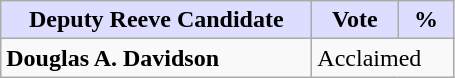<table class="wikitable">
<tr>
<th style="background:#ddf; width:200px;">Deputy Reeve Candidate</th>
<th style="background:#ddf; width:50px;">Vote</th>
<th style="background:#ddf; width:30px;">%</th>
</tr>
<tr>
<td><strong>Douglas A. Davidson</strong></td>
<td colspan="2">Acclaimed</td>
</tr>
</table>
